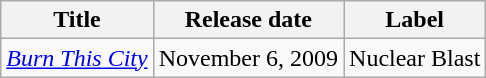<table class="wikitable" border="1">
<tr>
<th>Title</th>
<th>Release date</th>
<th>Label</th>
</tr>
<tr>
<td><em><a href='#'>Burn This City</a></em></td>
<td>November 6, 2009</td>
<td>Nuclear Blast</td>
</tr>
</table>
